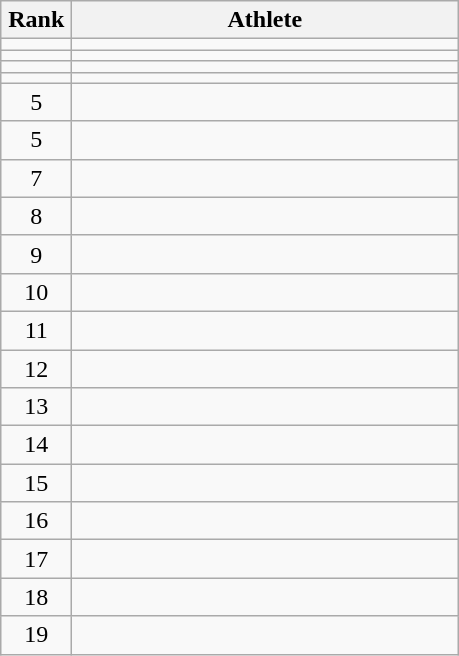<table class="wikitable" style="text-align: center;">
<tr>
<th width=40>Rank</th>
<th width=250>Athlete</th>
</tr>
<tr>
<td></td>
<td align="left"></td>
</tr>
<tr>
<td></td>
<td align="left"></td>
</tr>
<tr>
<td></td>
<td align="left"></td>
</tr>
<tr>
<td></td>
<td align="left"></td>
</tr>
<tr>
<td>5</td>
<td align="left"></td>
</tr>
<tr>
<td>5</td>
<td align="left"></td>
</tr>
<tr>
<td>7</td>
<td align="left"></td>
</tr>
<tr>
<td>8</td>
<td align="left"></td>
</tr>
<tr>
<td>9</td>
<td align="left"></td>
</tr>
<tr>
<td>10</td>
<td align="left"></td>
</tr>
<tr>
<td>11</td>
<td align="left"></td>
</tr>
<tr>
<td>12</td>
<td align="left"></td>
</tr>
<tr>
<td>13</td>
<td align="left"></td>
</tr>
<tr>
<td>14</td>
<td align="left"></td>
</tr>
<tr>
<td>15</td>
<td align="left"></td>
</tr>
<tr>
<td>16</td>
<td align="left"></td>
</tr>
<tr>
<td>17</td>
<td align="left"></td>
</tr>
<tr>
<td>18</td>
<td align="left"></td>
</tr>
<tr>
<td>19</td>
<td align="left"></td>
</tr>
</table>
